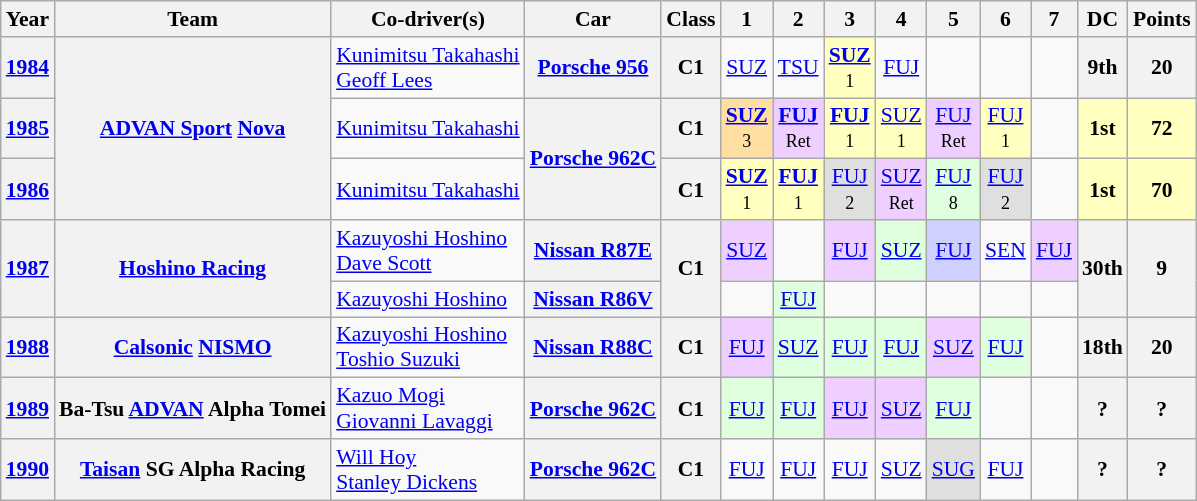<table class="wikitable" style="text-align:center; font-size:90%">
<tr>
<th>Year</th>
<th>Team</th>
<th>Co-driver(s)</th>
<th>Car</th>
<th>Class</th>
<th>1</th>
<th>2</th>
<th>3</th>
<th>4</th>
<th>5</th>
<th>6</th>
<th>7</th>
<th>DC</th>
<th>Points</th>
</tr>
<tr>
<th><a href='#'>1984</a></th>
<th rowspan="3"><a href='#'>ADVAN Sport</a> <a href='#'>Nova</a></th>
<td align="left"> <a href='#'>Kunimitsu Takahashi</a><br> <a href='#'>Geoff Lees</a></td>
<th><a href='#'>Porsche 956</a></th>
<th>C1</th>
<td><a href='#'>SUZ</a></td>
<td><a href='#'>TSU</a></td>
<td bgcolor="#FFFFBF"><strong><a href='#'>SUZ</a></strong><br><small>1</small></td>
<td><a href='#'>FUJ</a></td>
<td></td>
<td></td>
<td></td>
<th>9th</th>
<th>20</th>
</tr>
<tr>
<th><a href='#'>1985</a></th>
<td align="left"> <a href='#'>Kunimitsu Takahashi</a></td>
<th rowspan=2><a href='#'>Porsche 962C</a></th>
<th>C1</th>
<td bgcolor="#FFDF9F"><strong><a href='#'>SUZ</a></strong><br><small>3</small></td>
<td bgcolor="#EFCFFF"><strong><a href='#'>FUJ</a></strong><br><small>Ret</small></td>
<td bgcolor="#FFFFBF"><strong><a href='#'>FUJ</a></strong><br><small>1</small></td>
<td bgcolor="#FFFFBF"><a href='#'>SUZ</a><br><small>1</small></td>
<td bgcolor="#EFCFFF"><a href='#'>FUJ</a><br><small>Ret</small></td>
<td bgcolor="#FFFFBF"><a href='#'>FUJ</a><br><small>1</small></td>
<td></td>
<td bgcolor="#FFFFBF"><strong>1st</strong></td>
<td bgcolor="#FFFFBF"><strong>72</strong></td>
</tr>
<tr>
<th><a href='#'>1986</a></th>
<td align="left"> <a href='#'>Kunimitsu Takahashi</a></td>
<th>C1</th>
<td bgcolor="#FFFFBF"><strong><a href='#'>SUZ</a></strong><br><small>1</small></td>
<td bgcolor="#FFFFBF"><strong><a href='#'>FUJ</a></strong><br><small>1</small></td>
<td bgcolor="#DFDFDF"><a href='#'>FUJ</a><br><small>2</small></td>
<td bgcolor="#EFCFFF"><a href='#'>SUZ</a><br><small>Ret</small></td>
<td bgcolor="#DFFFDF"><a href='#'>FUJ</a><br><small>8</small></td>
<td bgcolor="#DFDFDF"><a href='#'>FUJ</a><br><small>2</small></td>
<td></td>
<td bgcolor="#FFFFBF"><strong>1st</strong></td>
<td bgcolor="#FFFFBF"><strong>70</strong></td>
</tr>
<tr>
<th rowspan="2"><a href='#'>1987</a></th>
<th rowspan="2"><a href='#'>Hoshino Racing</a></th>
<td align="left"> <a href='#'>Kazuyoshi Hoshino</a><br> <a href='#'>Dave Scott</a></td>
<th><a href='#'>Nissan R87E</a></th>
<th rowspan="2">C1</th>
<td bgcolor="#EFCFFF"><a href='#'>SUZ</a><br></td>
<td></td>
<td bgcolor="#EFCFFF"><a href='#'>FUJ</a><br></td>
<td bgcolor="#DFFFDF"><a href='#'>SUZ</a><br></td>
<td bgcolor="#CFD0FF"><a href='#'>FUJ</a><br></td>
<td><a href='#'>SEN</a><br></td>
<td bgcolor="#EFCFFF"><a href='#'>FUJ</a><br></td>
<th rowspan="2">30th</th>
<th rowspan="2">9</th>
</tr>
<tr>
<td align="left"> <a href='#'>Kazuyoshi Hoshino</a></td>
<th><a href='#'>Nissan R86V</a></th>
<td></td>
<td bgcolor="#DFFFDF"><a href='#'>FUJ</a><br></td>
<td></td>
<td></td>
<td></td>
<td></td>
<td></td>
</tr>
<tr>
<th><a href='#'>1988</a></th>
<th><a href='#'>Calsonic</a> <a href='#'>NISMO</a></th>
<td align="left"> <a href='#'>Kazuyoshi Hoshino</a><br> <a href='#'>Toshio Suzuki</a></td>
<th><a href='#'>Nissan R88C</a></th>
<th>C1</th>
<td bgcolor="#EFCFFF"><a href='#'>FUJ</a><br></td>
<td bgcolor="#DFFFDF"><a href='#'>SUZ</a><br></td>
<td bgcolor="#DFFFDF"><a href='#'>FUJ</a><br></td>
<td bgcolor="#DFFFDF"><a href='#'>FUJ</a><br></td>
<td bgcolor="#EFCFFF"><a href='#'>SUZ</a><br></td>
<td bgcolor="#DFFFDF"><a href='#'>FUJ</a><br></td>
<td></td>
<th>18th</th>
<th>20</th>
</tr>
<tr>
<th><a href='#'>1989</a></th>
<th>Ba-Tsu <a href='#'>ADVAN</a> Alpha Tomei</th>
<td align="left"> <a href='#'>Kazuo Mogi</a><br> <a href='#'>Giovanni Lavaggi</a></td>
<th><a href='#'>Porsche 962C</a></th>
<th>C1</th>
<td bgcolor="#DFFFDF"><a href='#'>FUJ</a><br></td>
<td bgcolor="#DFFFDF"><a href='#'>FUJ</a><br></td>
<td bgcolor="#EFCFFF"><a href='#'>FUJ</a><br></td>
<td bgcolor="#EFCFFF"><a href='#'>SUZ</a><br></td>
<td bgcolor="#DFFFDF"><a href='#'>FUJ</a><br></td>
<td></td>
<td></td>
<th>?</th>
<th>?</th>
</tr>
<tr>
<th><a href='#'>1990</a></th>
<th><a href='#'>Taisan</a> SG Alpha Racing</th>
<td align="left"> <a href='#'>Will Hoy</a><br> <a href='#'>Stanley Dickens</a></td>
<th><a href='#'>Porsche 962C</a></th>
<th>C1</th>
<td><a href='#'>FUJ</a><br></td>
<td><a href='#'>FUJ</a><br></td>
<td><a href='#'>FUJ</a><br></td>
<td><a href='#'>SUZ</a><br></td>
<td bgcolor="#DFDFDF"><a href='#'>SUG</a><br></td>
<td><a href='#'>FUJ</a><br></td>
<td></td>
<th>?</th>
<th>?</th>
</tr>
</table>
